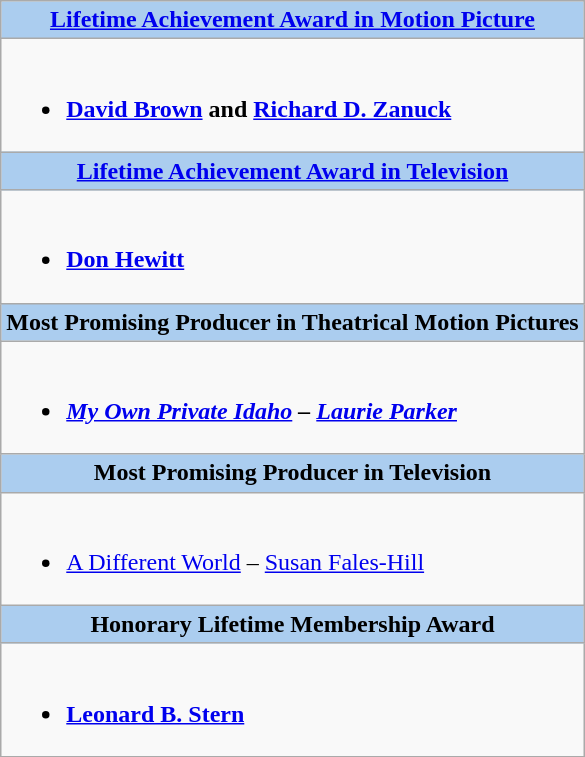<table class="wikitable" style="width=">
<tr>
<th colspan="2" style="background:#abcdef;"><a href='#'>Lifetime Achievement Award in Motion Picture</a></th>
</tr>
<tr>
<td colspan="2" style="vertical-align:top;"><br><ul><li><strong><a href='#'>David Brown</a> and <a href='#'>Richard D. Zanuck</a></strong></li></ul></td>
</tr>
<tr>
<th colspan="2" style="background:#abcdef;"><a href='#'>Lifetime Achievement Award in Television</a></th>
</tr>
<tr>
<td colspan="2" style="vertical-align:top;"><br><ul><li><strong><a href='#'>Don Hewitt</a></strong></li></ul></td>
</tr>
<tr>
<th colspan="2" style="background:#abcdef;">Most Promising Producer in Theatrical Motion Pictures</th>
</tr>
<tr>
<td colspan="2" style="vertical-align:top;"><br><ul><li><strong><em><a href='#'>My Own Private Idaho</a><em> – <a href='#'>Laurie Parker</a> <strong></li></ul></td>
</tr>
<tr>
<th colspan="2" style="background:#abcdef;">Most Promising Producer in Television</th>
</tr>
<tr>
<td colspan="2" style="vertical-align:top;"><br><ul><li></em></strong><a href='#'>A Different World</a></em> – <a href='#'>Susan Fales-Hill</a></strong></li></ul></td>
</tr>
<tr>
<th colspan="2" style="background:#abcdef;">Honorary Lifetime Membership Award</th>
</tr>
<tr>
<td colspan="2" style="vertical-align:top;"><br><ul><li><strong><a href='#'>Leonard B. Stern</a></strong></li></ul></td>
</tr>
</table>
